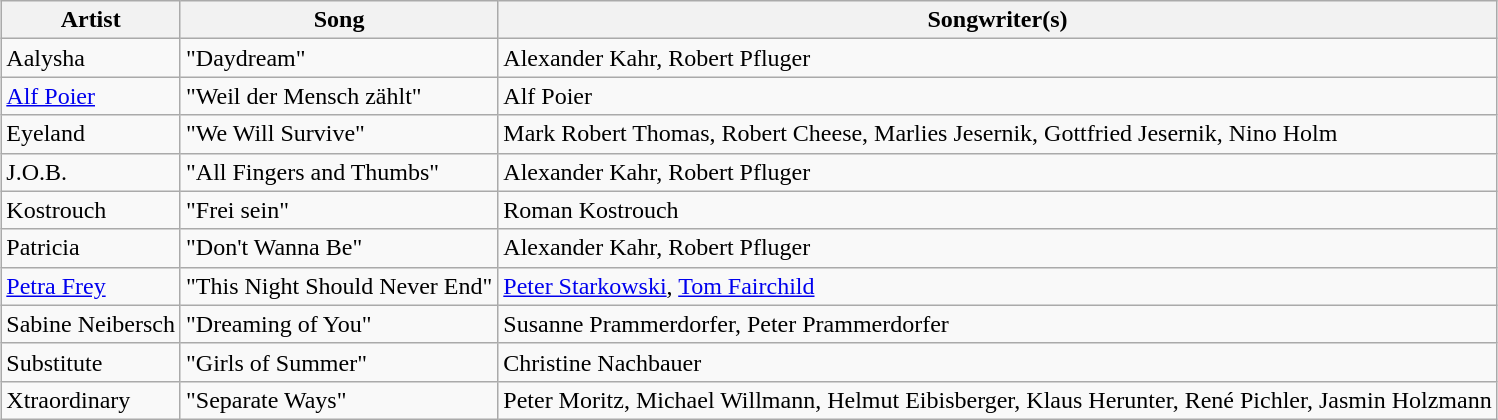<table class="sortable wikitable" style="margin: 1em auto 1em auto; text-align:left;">
<tr>
<th>Artist</th>
<th>Song</th>
<th>Songwriter(s)</th>
</tr>
<tr>
<td>Aalysha</td>
<td>"Daydream"</td>
<td>Alexander Kahr, Robert Pfluger</td>
</tr>
<tr>
<td><a href='#'>Alf Poier</a></td>
<td>"Weil der Mensch zählt"</td>
<td>Alf Poier</td>
</tr>
<tr>
<td>Eyeland</td>
<td>"We Will Survive"</td>
<td>Mark Robert Thomas, Robert Cheese, Marlies Jesernik, Gottfried Jesernik, Nino Holm</td>
</tr>
<tr>
<td>J.O.B.</td>
<td>"All Fingers and Thumbs"</td>
<td>Alexander Kahr, Robert Pfluger</td>
</tr>
<tr>
<td>Kostrouch</td>
<td>"Frei sein"</td>
<td>Roman Kostrouch</td>
</tr>
<tr>
<td>Patricia</td>
<td>"Don't Wanna Be"</td>
<td>Alexander Kahr, Robert Pfluger</td>
</tr>
<tr>
<td><a href='#'>Petra Frey</a></td>
<td>"This Night Should Never End"</td>
<td><a href='#'>Peter Starkowski</a>, <a href='#'>Tom Fairchild</a></td>
</tr>
<tr>
<td>Sabine Neibersch</td>
<td>"Dreaming of You"</td>
<td>Susanne Prammerdorfer, Peter Prammerdorfer</td>
</tr>
<tr>
<td>Substitute</td>
<td>"Girls of Summer"</td>
<td>Christine Nachbauer</td>
</tr>
<tr>
<td>Xtraordinary</td>
<td>"Separate Ways"</td>
<td>Peter Moritz, Michael Willmann, Helmut Eibisberger, Klaus Herunter, René Pichler, Jasmin Holzmann</td>
</tr>
</table>
